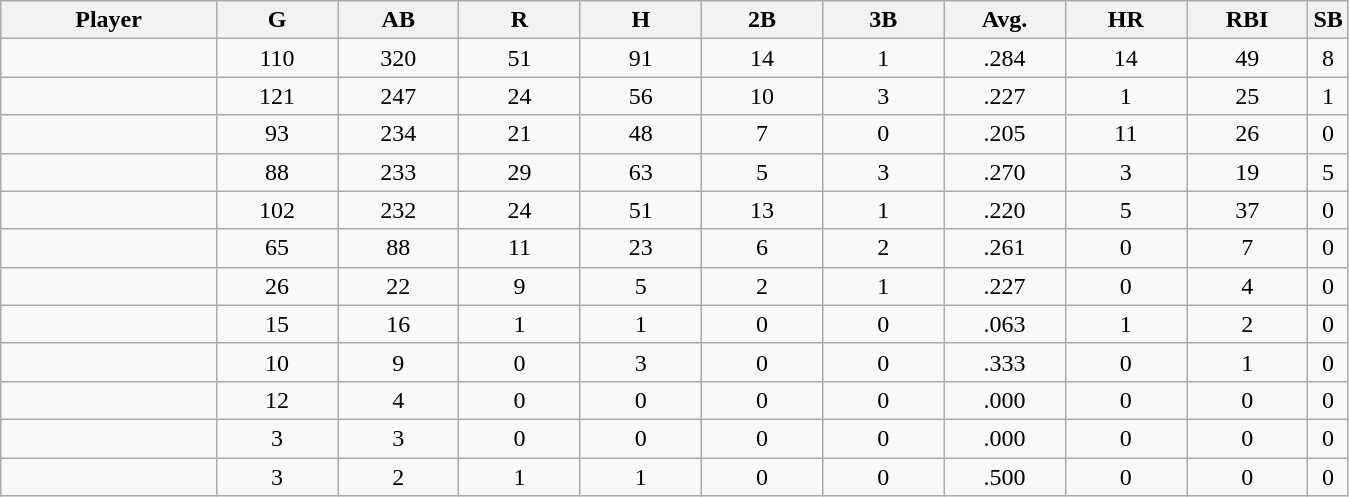<table class="wikitable sortable">
<tr>
<th bgcolor="#DDDDFF" width="16%">Player</th>
<th bgcolor="#DDDDFF" width="9%">G</th>
<th bgcolor="#DDDDFF" width="9%">AB</th>
<th bgcolor="#DDDDFF" width="9%">R</th>
<th bgcolor="#DDDDFF" width="9%">H</th>
<th bgcolor="#DDDDFF" width="9%">2B</th>
<th bgcolor="#DDDDFF" width="9%">3B</th>
<th bgcolor="#DDDDFF" width="9%">Avg.</th>
<th bgcolor="#DDDDFF" width="9%">HR</th>
<th bgcolor="#DDDDFF" width="9%">RBI</th>
<th bgcolor="#DDDDFF" width="9%">SB</th>
</tr>
<tr align="center">
<td></td>
<td>110</td>
<td>320</td>
<td>51</td>
<td>91</td>
<td>14</td>
<td>1</td>
<td>.284</td>
<td>14</td>
<td>49</td>
<td>8</td>
</tr>
<tr align="center">
<td></td>
<td>121</td>
<td>247</td>
<td>24</td>
<td>56</td>
<td>10</td>
<td>3</td>
<td>.227</td>
<td>1</td>
<td>25</td>
<td>1</td>
</tr>
<tr align="center">
<td></td>
<td>93</td>
<td>234</td>
<td>21</td>
<td>48</td>
<td>7</td>
<td>0</td>
<td>.205</td>
<td>11</td>
<td>26</td>
<td>0</td>
</tr>
<tr align="center">
<td></td>
<td>88</td>
<td>233</td>
<td>29</td>
<td>63</td>
<td>5</td>
<td>3</td>
<td>.270</td>
<td>3</td>
<td>19</td>
<td>5</td>
</tr>
<tr align="center">
<td></td>
<td>102</td>
<td>232</td>
<td>24</td>
<td>51</td>
<td>13</td>
<td>1</td>
<td>.220</td>
<td>5</td>
<td>37</td>
<td>0</td>
</tr>
<tr align="center">
<td></td>
<td>65</td>
<td>88</td>
<td>11</td>
<td>23</td>
<td>6</td>
<td>2</td>
<td>.261</td>
<td>0</td>
<td>7</td>
<td>0</td>
</tr>
<tr align="center">
<td></td>
<td>26</td>
<td>22</td>
<td>9</td>
<td>5</td>
<td>2</td>
<td>1</td>
<td>.227</td>
<td>0</td>
<td>4</td>
<td>0</td>
</tr>
<tr align="center">
<td></td>
<td>15</td>
<td>16</td>
<td>1</td>
<td>1</td>
<td>0</td>
<td>0</td>
<td>.063</td>
<td>1</td>
<td>2</td>
<td>0</td>
</tr>
<tr align="center">
<td></td>
<td>10</td>
<td>9</td>
<td>0</td>
<td>3</td>
<td>0</td>
<td>0</td>
<td>.333</td>
<td>0</td>
<td>1</td>
<td>0</td>
</tr>
<tr align="center">
<td></td>
<td>12</td>
<td>4</td>
<td>0</td>
<td>0</td>
<td>0</td>
<td>0</td>
<td>.000</td>
<td>0</td>
<td>0</td>
<td>0</td>
</tr>
<tr align="center">
<td></td>
<td>3</td>
<td>3</td>
<td>0</td>
<td>0</td>
<td>0</td>
<td>0</td>
<td>.000</td>
<td>0</td>
<td>0</td>
<td>0</td>
</tr>
<tr align="center">
<td></td>
<td>3</td>
<td>2</td>
<td>1</td>
<td>1</td>
<td>0</td>
<td>0</td>
<td>.500</td>
<td>0</td>
<td>0</td>
<td>0</td>
</tr>
</table>
